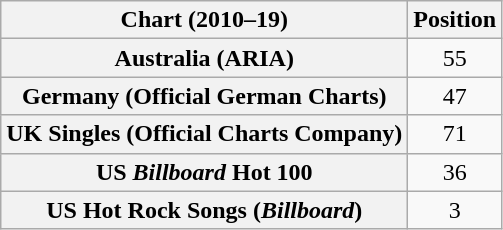<table class="wikitable sortable plainrowheaders" style="text-align:center">
<tr>
<th scope="col">Chart (2010–19)</th>
<th scope="col">Position</th>
</tr>
<tr>
<th scope="row">Australia (ARIA)</th>
<td>55</td>
</tr>
<tr>
<th scope="row">Germany (Official German Charts)</th>
<td>47</td>
</tr>
<tr>
<th scope="row">UK Singles (Official Charts Company)</th>
<td>71</td>
</tr>
<tr>
<th scope="row">US <em>Billboard</em> Hot 100</th>
<td>36</td>
</tr>
<tr>
<th scope="row">US Hot Rock Songs (<em>Billboard</em>)</th>
<td>3</td>
</tr>
</table>
